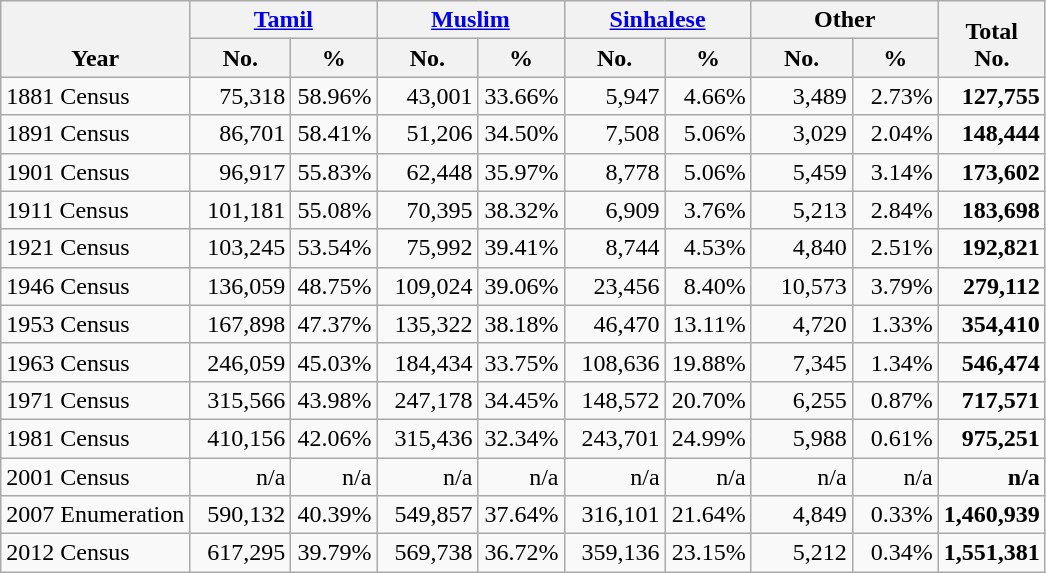<table class="wikitable" style="text-align:right;">
<tr>
<th style="vertical-align:bottom;" rowspan=2>Year</th>
<th colspan=2><a href='#'>Tamil</a></th>
<th colspan=2><a href='#'>Muslim</a></th>
<th colspan=2><a href='#'>Sinhalese</a></th>
<th colspan=2>Other</th>
<th style="vertical-align:bottom;" rowspan=2><strong>Total</strong><br><strong>No.</strong></th>
</tr>
<tr>
<th style="width:60px;">No.</th>
<th style="width:50px;">%</th>
<th style="width:60px;">No.</th>
<th style="width:50px;">%</th>
<th style="width:60px;">No.</th>
<th style="width:50px;">%</th>
<th style="width:60px;">No.</th>
<th style="width:50px;">%</th>
</tr>
<tr>
<td align=left>1881 Census</td>
<td>75,318</td>
<td>58.96%</td>
<td>43,001</td>
<td>33.66%</td>
<td>5,947</td>
<td>4.66%</td>
<td>3,489</td>
<td>2.73%</td>
<td><strong>127,755</strong></td>
</tr>
<tr>
<td align=left>1891 Census</td>
<td>86,701</td>
<td>58.41%</td>
<td>51,206</td>
<td>34.50%</td>
<td>7,508</td>
<td>5.06%</td>
<td>3,029</td>
<td>2.04%</td>
<td><strong>148,444</strong></td>
</tr>
<tr>
<td align=left>1901 Census</td>
<td>96,917</td>
<td>55.83%</td>
<td>62,448</td>
<td>35.97%</td>
<td>8,778</td>
<td>5.06%</td>
<td>5,459</td>
<td>3.14%</td>
<td><strong>173,602</strong></td>
</tr>
<tr>
<td align=left>1911 Census</td>
<td>101,181</td>
<td>55.08%</td>
<td>70,395</td>
<td>38.32%</td>
<td>6,909</td>
<td>3.76%</td>
<td>5,213</td>
<td>2.84%</td>
<td><strong>183,698</strong></td>
</tr>
<tr>
<td align=left>1921 Census</td>
<td>103,245</td>
<td>53.54%</td>
<td>75,992</td>
<td>39.41%</td>
<td>8,744</td>
<td>4.53%</td>
<td>4,840</td>
<td>2.51%</td>
<td><strong>192,821</strong></td>
</tr>
<tr>
<td align=left>1946 Census</td>
<td>136,059</td>
<td>48.75%</td>
<td>109,024</td>
<td>39.06%</td>
<td>23,456</td>
<td>8.40%</td>
<td>10,573</td>
<td>3.79%</td>
<td><strong>279,112</strong></td>
</tr>
<tr>
<td align=left>1953 Census</td>
<td>167,898</td>
<td>47.37%</td>
<td>135,322</td>
<td>38.18%</td>
<td>46,470</td>
<td>13.11%</td>
<td>4,720</td>
<td>1.33%</td>
<td><strong>354,410</strong></td>
</tr>
<tr>
<td align=left>1963 Census</td>
<td>246,059</td>
<td>45.03%</td>
<td>184,434</td>
<td>33.75%</td>
<td>108,636</td>
<td>19.88%</td>
<td>7,345</td>
<td>1.34%</td>
<td><strong>546,474</strong></td>
</tr>
<tr>
<td align=left>1971 Census</td>
<td>315,566</td>
<td>43.98%</td>
<td>247,178</td>
<td>34.45%</td>
<td>148,572</td>
<td>20.70%</td>
<td>6,255</td>
<td>0.87%</td>
<td><strong>717,571</strong></td>
</tr>
<tr>
<td align=left>1981 Census</td>
<td>410,156</td>
<td>42.06%</td>
<td>315,436</td>
<td>32.34%</td>
<td>243,701</td>
<td>24.99%</td>
<td>5,988</td>
<td>0.61%</td>
<td><strong>975,251</strong></td>
</tr>
<tr>
<td align=left>2001 Census</td>
<td>n/a</td>
<td>n/a</td>
<td>n/a</td>
<td>n/a</td>
<td>n/a</td>
<td>n/a</td>
<td>n/a</td>
<td>n/a</td>
<td><strong>n/a</strong></td>
</tr>
<tr>
<td align=left>2007 Enumeration</td>
<td>590,132</td>
<td>40.39%</td>
<td>549,857</td>
<td>37.64%</td>
<td>316,101</td>
<td>21.64%</td>
<td>4,849</td>
<td>0.33%</td>
<td><strong>1,460,939</strong></td>
</tr>
<tr>
<td align=left>2012 Census</td>
<td>617,295</td>
<td>39.79%</td>
<td>569,738</td>
<td>36.72%</td>
<td>359,136</td>
<td>23.15%</td>
<td>5,212</td>
<td>0.34%</td>
<td><strong>1,551,381</strong></td>
</tr>
</table>
